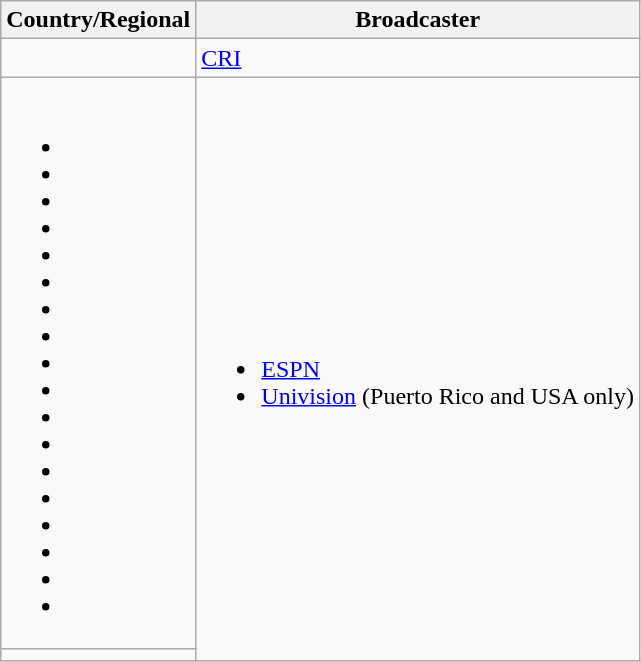<table class="wikitable">
<tr>
<th>Country/Regional</th>
<th>Broadcaster</th>
</tr>
<tr>
<td></td>
<td><a href='#'>CRI</a></td>
</tr>
<tr>
<td><br><ul><li></li><li></li><li></li><li></li><li></li><li></li><li></li><li></li><li></li><li></li><li></li><li></li><li></li><li></li><li></li><li></li><li></li><li></li></ul></td>
<td rowspan="2"><br><ul><li><a href='#'>ESPN</a></li><li><a href='#'>Univision</a> (Puerto Rico and USA only)</li></ul></td>
</tr>
<tr>
<td></td>
</tr>
</table>
